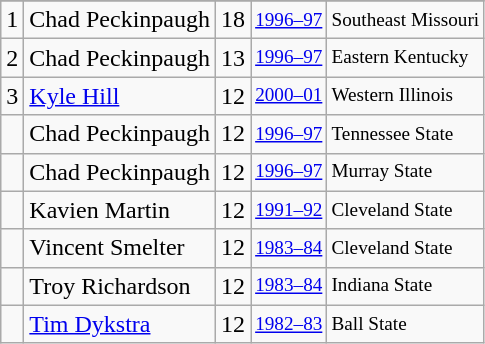<table class="wikitable">
<tr>
</tr>
<tr>
<td>1</td>
<td>Chad Peckinpaugh</td>
<td>18</td>
<td style="font-size:80%;"><a href='#'>1996–97</a></td>
<td style="font-size:80%;">Southeast Missouri</td>
</tr>
<tr>
<td>2</td>
<td>Chad Peckinpaugh</td>
<td>13</td>
<td style="font-size:80%;"><a href='#'>1996–97</a></td>
<td style="font-size:80%;">Eastern Kentucky</td>
</tr>
<tr>
<td>3</td>
<td><a href='#'>Kyle Hill</a></td>
<td>12</td>
<td style="font-size:80%;"><a href='#'>2000–01</a></td>
<td style="font-size:80%;">Western Illinois</td>
</tr>
<tr>
<td></td>
<td>Chad Peckinpaugh</td>
<td>12</td>
<td style="font-size:80%;"><a href='#'>1996–97</a></td>
<td style="font-size:80%;">Tennessee State</td>
</tr>
<tr>
<td></td>
<td>Chad Peckinpaugh</td>
<td>12</td>
<td style="font-size:80%;"><a href='#'>1996–97</a></td>
<td style="font-size:80%;">Murray State</td>
</tr>
<tr>
<td></td>
<td>Kavien Martin</td>
<td>12</td>
<td style="font-size:80%;"><a href='#'>1991–92</a></td>
<td style="font-size:80%;">Cleveland State</td>
</tr>
<tr>
<td></td>
<td>Vincent Smelter</td>
<td>12</td>
<td style="font-size:80%;"><a href='#'>1983–84</a></td>
<td style="font-size:80%;">Cleveland State</td>
</tr>
<tr>
<td></td>
<td>Troy Richardson</td>
<td>12</td>
<td style="font-size:80%;"><a href='#'>1983–84</a></td>
<td style="font-size:80%;">Indiana State</td>
</tr>
<tr>
<td></td>
<td><a href='#'>Tim Dykstra</a></td>
<td>12</td>
<td style="font-size:80%;"><a href='#'>1982–83</a></td>
<td style="font-size:80%;">Ball State</td>
</tr>
</table>
